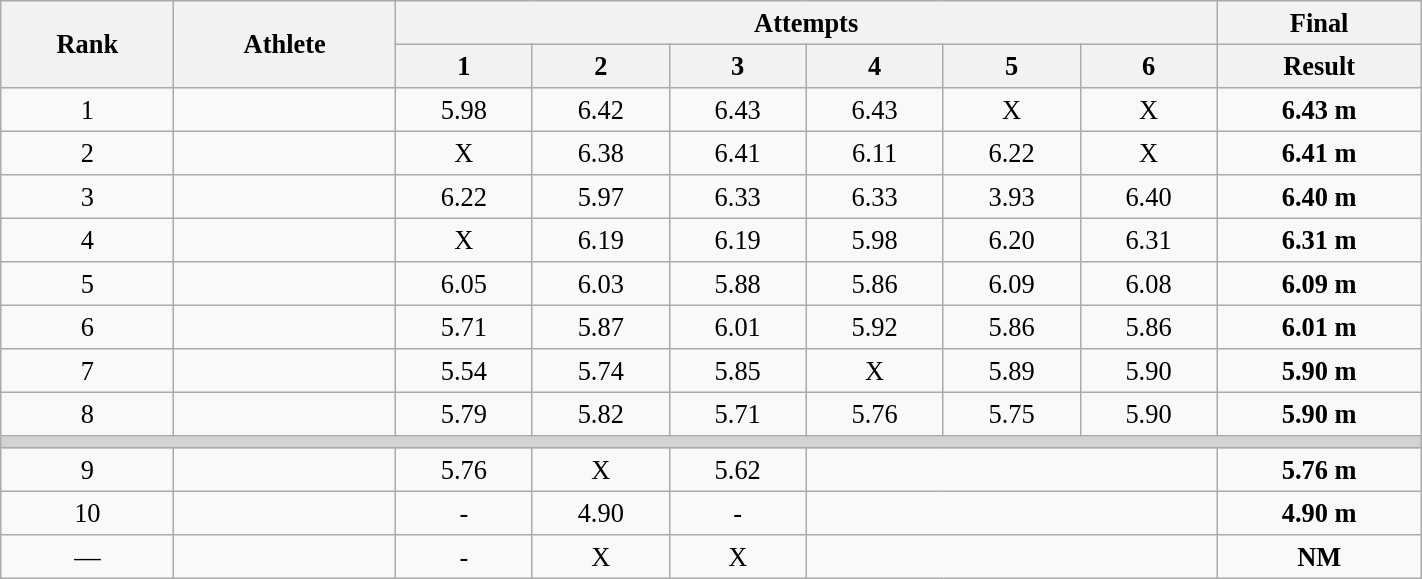<table class="wikitable" style=" text-align:center; font-size:110%;" width="75%">
<tr>
<th rowspan="2">Rank</th>
<th rowspan="2">Athlete</th>
<th colspan="6">Attempts</th>
<th>Final</th>
</tr>
<tr>
<th>1</th>
<th>2</th>
<th>3</th>
<th>4</th>
<th>5</th>
<th>6</th>
<th>Result</th>
</tr>
<tr>
<td>1</td>
<td align=left></td>
<td>5.98</td>
<td>6.42</td>
<td>6.43</td>
<td>6.43</td>
<td>X</td>
<td>X</td>
<td><strong>6.43 m</strong></td>
</tr>
<tr>
<td>2</td>
<td align=left></td>
<td>X</td>
<td>6.38</td>
<td>6.41</td>
<td>6.11</td>
<td>6.22</td>
<td>X</td>
<td><strong>6.41 m </strong></td>
</tr>
<tr>
<td>3</td>
<td align=left></td>
<td>6.22</td>
<td>5.97</td>
<td>6.33</td>
<td>6.33</td>
<td>3.93</td>
<td>6.40</td>
<td><strong>6.40 m</strong></td>
</tr>
<tr>
<td>4</td>
<td align=left></td>
<td>X</td>
<td>6.19</td>
<td>6.19</td>
<td>5.98</td>
<td>6.20</td>
<td>6.31</td>
<td><strong>6.31 m </strong></td>
</tr>
<tr>
<td>5</td>
<td align=left></td>
<td>6.05</td>
<td>6.03</td>
<td>5.88</td>
<td>5.86</td>
<td>6.09</td>
<td>6.08</td>
<td><strong>6.09 m </strong></td>
</tr>
<tr>
<td>6</td>
<td align=left></td>
<td>5.71</td>
<td>5.87</td>
<td>6.01</td>
<td>5.92</td>
<td>5.86</td>
<td>5.86</td>
<td><strong>6.01 m</strong></td>
</tr>
<tr>
<td>7</td>
<td align=left></td>
<td>5.54</td>
<td>5.74</td>
<td>5.85</td>
<td>X</td>
<td>5.89</td>
<td>5.90</td>
<td><strong>5.90 m</strong></td>
</tr>
<tr>
<td>8</td>
<td align=left></td>
<td>5.79</td>
<td>5.82</td>
<td>5.71</td>
<td>5.76</td>
<td>5.75</td>
<td>5.90</td>
<td><strong>5.90 m</strong></td>
</tr>
<tr>
<td colspan=9 bgcolor=lightgray></td>
</tr>
<tr>
<td>9</td>
<td align=left></td>
<td>5.76</td>
<td>X</td>
<td>5.62</td>
<td colspan=3></td>
<td><strong>5.76 m</strong></td>
</tr>
<tr>
<td>10</td>
<td align=left></td>
<td>-</td>
<td>4.90</td>
<td>-</td>
<td colspan=3></td>
<td><strong>4.90 m </strong></td>
</tr>
<tr>
<td>—</td>
<td align=left></td>
<td>-</td>
<td>X</td>
<td>X</td>
<td colspan=3></td>
<td><strong>NM    </strong></td>
</tr>
</table>
